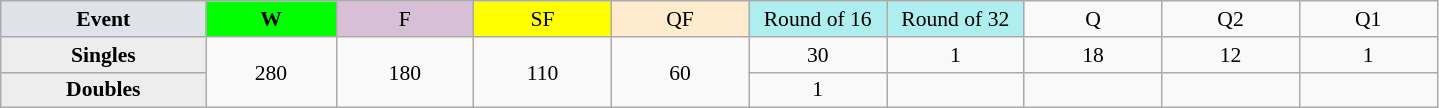<table class=wikitable style=font-size:90%;text-align:center>
<tr>
<td style="width:130px; background:#dfe2e9;"><strong>Event</strong></td>
<td style="width:80px; background:lime;"><strong>W</strong></td>
<td style="width:85px; background:thistle;">F</td>
<td style="width:85px; background:#ff0;">SF</td>
<td style="width:85px; background:#ffebcd;">QF</td>
<td style="width:85px; background:#afeeee;">Round of 16</td>
<td style="width:85px; background:#afeeee;">Round of 32</td>
<td width=85>Q</td>
<td width=85>Q2</td>
<td width=85>Q1</td>
</tr>
<tr>
<th style="background:#ededed;">Singles</th>
<td rowspan=2>280</td>
<td rowspan=2>180</td>
<td rowspan=2>110</td>
<td rowspan=2>60</td>
<td>30</td>
<td>1</td>
<td>18</td>
<td>12</td>
<td>1</td>
</tr>
<tr>
<th style="background:#ededed;">Doubles</th>
<td>1</td>
<td></td>
<td></td>
<td></td>
<td></td>
</tr>
</table>
